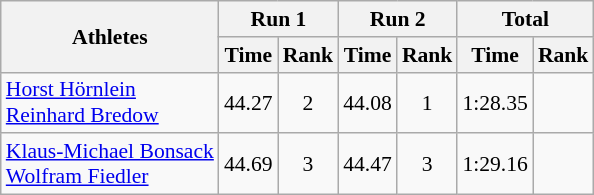<table class="wikitable" border="1" style="font-size:90%">
<tr>
<th rowspan="2">Athletes</th>
<th colspan="2">Run 1</th>
<th colspan="2">Run 2</th>
<th colspan="2">Total</th>
</tr>
<tr>
<th>Time</th>
<th>Rank</th>
<th>Time</th>
<th>Rank</th>
<th>Time</th>
<th>Rank</th>
</tr>
<tr>
<td><a href='#'>Horst Hörnlein</a><br><a href='#'>Reinhard Bredow</a></td>
<td align="center">44.27</td>
<td align="center">2</td>
<td align="center">44.08</td>
<td align="center">1</td>
<td align="center">1:28.35</td>
<td align="center"></td>
</tr>
<tr>
<td><a href='#'>Klaus-Michael Bonsack</a><br><a href='#'>Wolfram Fiedler</a></td>
<td align="center">44.69</td>
<td align="center">3</td>
<td align="center">44.47</td>
<td align="center">3</td>
<td align="center">1:29.16</td>
<td align="center"></td>
</tr>
</table>
